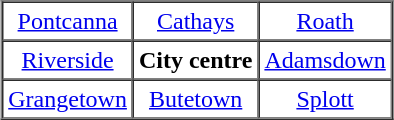<table border="1" cellpadding="3" cellspacing="0"  style="margin:auto; text-align:center;">
<tr>
<td><a href='#'>Pontcanna</a></td>
<td><a href='#'>Cathays</a></td>
<td><a href='#'>Roath</a></td>
</tr>
<tr>
<td><a href='#'>Riverside</a></td>
<td><strong>City centre</strong></td>
<td><a href='#'>Adamsdown</a></td>
</tr>
<tr>
<td><a href='#'>Grangetown</a></td>
<td><a href='#'>Butetown</a></td>
<td><a href='#'>Splott</a></td>
</tr>
</table>
